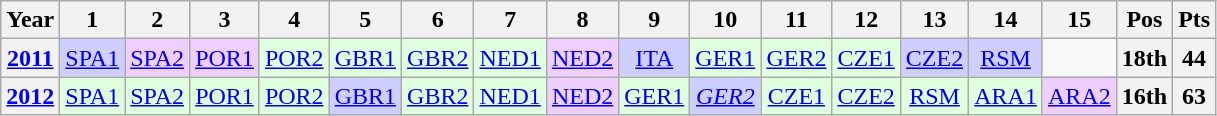<table class="wikitable" style="font-size:100%; text-align:center">
<tr>
<th>Year</th>
<th>1</th>
<th>2</th>
<th>3</th>
<th>4</th>
<th>5</th>
<th>6</th>
<th>7</th>
<th>8</th>
<th>9</th>
<th>10</th>
<th>11</th>
<th>12</th>
<th>13</th>
<th>14</th>
<th>15</th>
<th>Pos</th>
<th>Pts</th>
</tr>
<tr>
<th><a href='#'>2011</a></th>
<td style="background:#cfcfff;"><a href='#'>SPA1</a><br></td>
<td style="background:#efcfff;"><a href='#'>SPA2</a><br></td>
<td style="background:#efcfff;"><a href='#'>POR1</a><br></td>
<td style="background:#dfffdf;"><a href='#'>POR2</a><br></td>
<td style="background:#dfffdf;"><a href='#'>GBR1</a><br></td>
<td style="background:#dfffdf;"><a href='#'>GBR2</a><br></td>
<td style="background:#dfffdf;"><a href='#'>NED1</a><br></td>
<td style="background:#efcfff;"><a href='#'>NED2</a><br></td>
<td style="background:#cfcfff;"><a href='#'>ITA</a><br></td>
<td style="background:#dfffdf;"><a href='#'>GER1</a><br></td>
<td style="background:#dfffdf;"><a href='#'>GER2</a><br></td>
<td style="background:#dfffdf;"><a href='#'>CZE1</a><br></td>
<td style="background:#cfcfff;"><a href='#'>CZE2</a><br></td>
<td style="background:#cfcfff;"><a href='#'>RSM</a><br></td>
<td></td>
<th>18th</th>
<th>44</th>
</tr>
<tr>
<th><a href='#'>2012</a></th>
<td style="background:#dfffdf;"><a href='#'>SPA1</a><br></td>
<td style="background:#dfffdf;"><a href='#'>SPA2</a><br></td>
<td style="background:#dfffdf;"><a href='#'>POR1</a><br></td>
<td style="background:#dfffdf;"><a href='#'>POR2</a><br></td>
<td style="background:#cfcfff;"><a href='#'>GBR1</a><br></td>
<td style="background:#dfffdf;"><a href='#'>GBR2</a><br></td>
<td style="background:#dfffdf;"><a href='#'>NED1</a><br></td>
<td style="background:#efcfff;"><a href='#'>NED2</a><br></td>
<td style="background:#dfffdf;"><a href='#'>GER1</a><br></td>
<td style="background:#cfcfff;"><em><a href='#'>GER2</a></em><br></td>
<td style="background:#dfffdf;"><a href='#'>CZE1</a><br></td>
<td style="background:#dfffdf;"><a href='#'>CZE2</a><br></td>
<td style="background:#dfffdf;"><a href='#'>RSM</a><br></td>
<td style="background:#dfffdf;"><a href='#'>ARA1</a><br></td>
<td style="background:#efcfff;"><a href='#'>ARA2</a><br></td>
<th>16th</th>
<th>63</th>
</tr>
</table>
